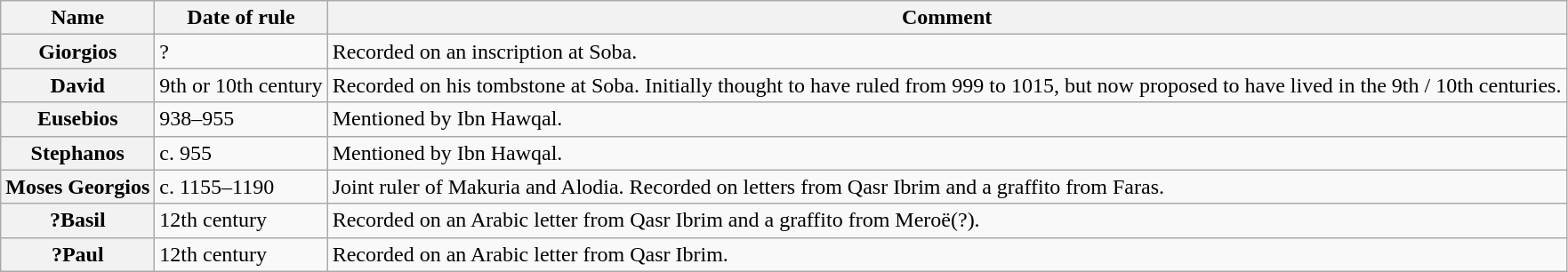<table class="wikitable">
<tr>
<th scope="col">Name</th>
<th scope="col">Date of rule</th>
<th scope="col">Comment</th>
</tr>
<tr>
<th scope="row">Giorgios</th>
<td>?</td>
<td>Recorded on an inscription at Soba.</td>
</tr>
<tr>
<th>David</th>
<td>9th or 10th century</td>
<td>Recorded on his tombstone at Soba. Initially thought to have ruled from 999 to 1015, but now proposed to have lived in the 9th / 10th centuries.</td>
</tr>
<tr>
<th scope="row">Eusebios</th>
<td> 938–955</td>
<td>Mentioned by Ibn Hawqal.</td>
</tr>
<tr>
<th scope="row">Stephanos</th>
<td>c. 955</td>
<td>Mentioned by Ibn Hawqal.</td>
</tr>
<tr>
<th scope="row">Moses Georgios</th>
<td>c. 1155–1190</td>
<td>Joint ruler of Makuria and Alodia. Recorded on letters from Qasr Ibrim and a graffito from Faras.</td>
</tr>
<tr>
<th scope="row">?Basil</th>
<td>12th century</td>
<td>Recorded on an Arabic letter from Qasr Ibrim and a graffito from Meroë(?).</td>
</tr>
<tr>
<th scope="row">?Paul</th>
<td>12th century</td>
<td>Recorded on an Arabic letter from Qasr Ibrim.</td>
</tr>
</table>
